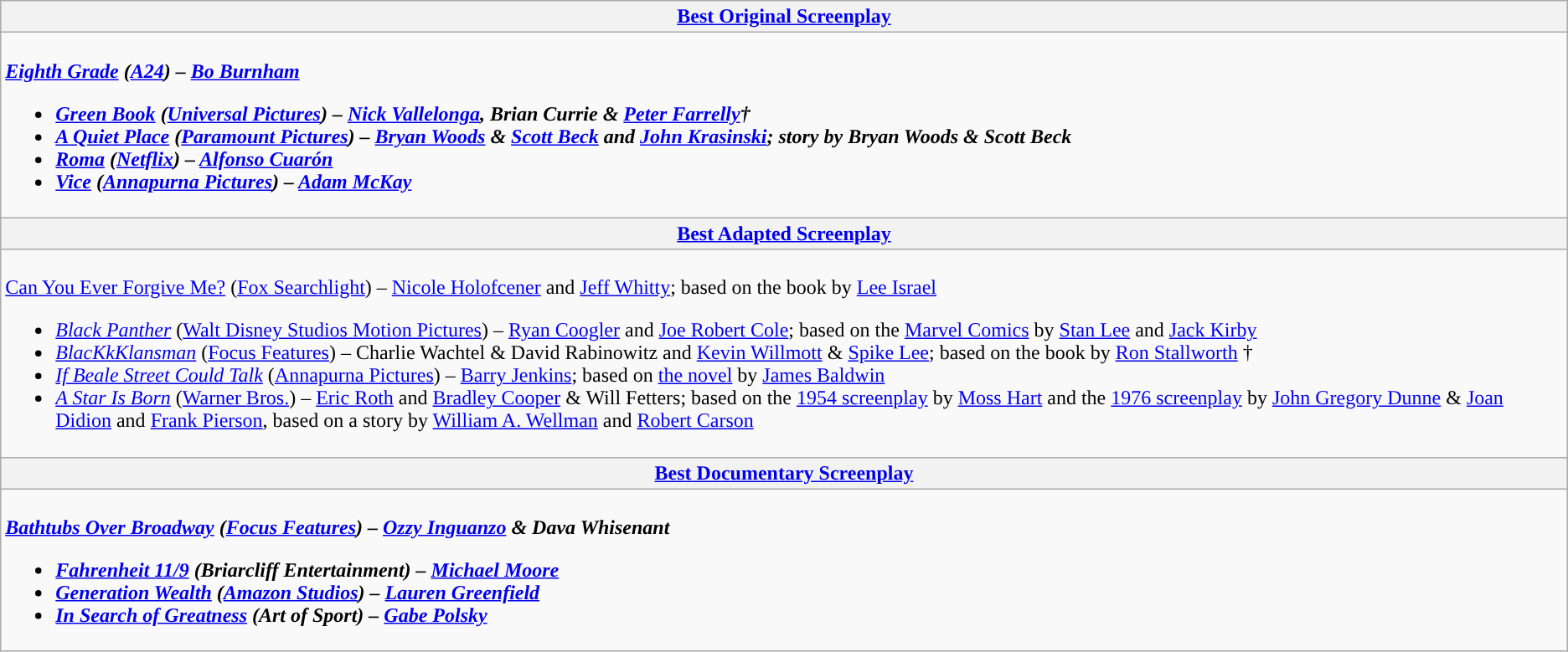<table class=wikitable style="width=100%">
<tr>
<th colspan="2" style="background:"><a href='#'>Best Original Screenplay</a></th>
</tr>
<tr>
<td colspan="2" style="vertical-align:top;"><br><strong><em><a href='#'>Eighth Grade</a><em> (<a href='#'>A24</a>) – <a href='#'>Bo Burnham</a><strong><ul><li></em><a href='#'>Green Book</a><em> (<a href='#'>Universal Pictures</a>) – <a href='#'>Nick Vallelonga</a>, Brian Currie & <a href='#'>Peter Farrelly</a>†</li><li></em><a href='#'>A Quiet Place</a><em> (<a href='#'>Paramount Pictures</a>) – <a href='#'>Bryan Woods</a> & <a href='#'>Scott Beck</a> and <a href='#'>John Krasinski</a>; story by Bryan Woods & Scott Beck</li><li></em><a href='#'>Roma</a><em> (<a href='#'>Netflix</a>) – <a href='#'>Alfonso Cuarón</a></li><li></em><a href='#'>Vice</a><em> (<a href='#'>Annapurna Pictures</a>) – <a href='#'>Adam McKay</a></li></ul></td>
</tr>
<tr>
<th colspan="2" style="background:"><a href='#'>Best Adapted Screenplay</a></th>
</tr>
<tr>
<td colspan="2" style="vertical-align:top;"><br></em></strong><a href='#'>Can You Ever Forgive Me?</a></em> (<a href='#'>Fox Searchlight</a>) – <a href='#'>Nicole Holofcener</a> and <a href='#'>Jeff Whitty</a>; based on the book by <a href='#'>Lee Israel</a></strong><ul><li><em><a href='#'>Black Panther</a></em> (<a href='#'>Walt Disney Studios Motion Pictures</a>) – <a href='#'>Ryan Coogler</a> and <a href='#'>Joe Robert Cole</a>; based on the <a href='#'>Marvel Comics</a> by <a href='#'>Stan Lee</a> and <a href='#'>Jack Kirby</a></li><li><em><a href='#'>BlacKkKlansman</a></em> (<a href='#'>Focus Features</a>) – Charlie Wachtel & David Rabinowitz and <a href='#'>Kevin Willmott</a> & <a href='#'>Spike Lee</a>; based on the book by <a href='#'>Ron Stallworth</a> †</li><li><em><a href='#'>If Beale Street Could Talk</a></em> (<a href='#'>Annapurna Pictures</a>) – <a href='#'>Barry Jenkins</a>; based on <a href='#'>the novel</a> by <a href='#'>James Baldwin</a></li><li><em><a href='#'>A Star Is Born</a></em> (<a href='#'>Warner Bros.</a>) – <a href='#'>Eric Roth</a> and <a href='#'>Bradley Cooper</a> & Will Fetters; based on the <a href='#'>1954 screenplay</a> by <a href='#'>Moss Hart</a> and the <a href='#'>1976 screenplay</a> by <a href='#'>John Gregory Dunne</a> & <a href='#'>Joan Didion</a> and <a href='#'>Frank Pierson</a>, based on a story by <a href='#'>William A. Wellman</a> and <a href='#'>Robert Carson</a></li></ul></td>
</tr>
<tr>
<th colspan="2" style="background:"><a href='#'>Best Documentary Screenplay</a></th>
</tr>
<tr>
<td colspan="2" style="vertical-align:top;"><br><strong><em><a href='#'>Bathtubs Over Broadway</a><em> (<a href='#'>Focus Features</a>) – <a href='#'>Ozzy Inguanzo</a> & Dava Whisenant<strong><ul><li></em><a href='#'>Fahrenheit 11/9</a><em> (Briarcliff Entertainment) – <a href='#'>Michael Moore</a></li><li></em><a href='#'>Generation Wealth</a><em> (<a href='#'>Amazon Studios</a>) – <a href='#'>Lauren Greenfield</a></li><li></em><a href='#'>In Search of Greatness</a><em> (Art of Sport) – <a href='#'>Gabe Polsky</a></li></ul></td>
</tr>
</table>
